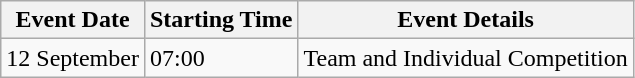<table class="wikitable">
<tr>
<th>Event Date</th>
<th>Starting Time</th>
<th>Event Details</th>
</tr>
<tr>
<td>12 September</td>
<td>07:00</td>
<td>Team and Individual Competition</td>
</tr>
</table>
